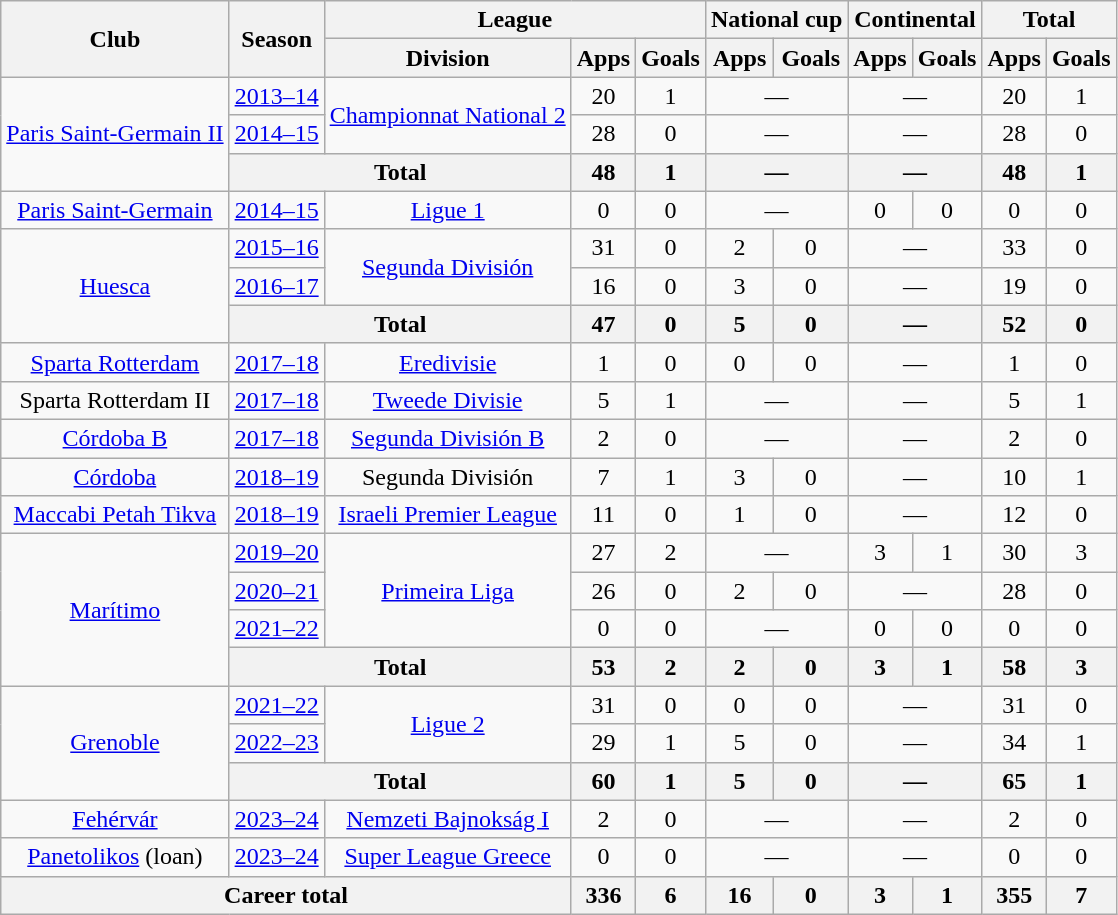<table class="wikitable" style="text-align:center">
<tr>
<th rowspan="2">Club</th>
<th rowspan="2">Season</th>
<th colspan="3">League</th>
<th colspan="2">National cup</th>
<th colspan="2">Continental</th>
<th colspan="2">Total</th>
</tr>
<tr>
<th>Division</th>
<th>Apps</th>
<th>Goals</th>
<th>Apps</th>
<th>Goals</th>
<th>Apps</th>
<th>Goals</th>
<th>Apps</th>
<th>Goals</th>
</tr>
<tr>
<td rowspan="3"><a href='#'>Paris Saint-Germain II</a></td>
<td><a href='#'>2013–14</a></td>
<td rowspan="2"><a href='#'>Championnat National 2</a></td>
<td>20</td>
<td>1</td>
<td colspan="2">—</td>
<td colspan="2">—</td>
<td>20</td>
<td>1</td>
</tr>
<tr>
<td><a href='#'>2014–15</a></td>
<td>28</td>
<td>0</td>
<td colspan="2">—</td>
<td colspan="2">—</td>
<td>28</td>
<td>0</td>
</tr>
<tr>
<th colspan="2">Total</th>
<th>48</th>
<th>1</th>
<th colspan="2">—</th>
<th colspan="2">—</th>
<th>48</th>
<th>1</th>
</tr>
<tr>
<td><a href='#'>Paris Saint-Germain</a></td>
<td><a href='#'>2014–15</a></td>
<td><a href='#'>Ligue 1</a></td>
<td>0</td>
<td>0</td>
<td colspan="2">—</td>
<td>0</td>
<td>0</td>
<td>0</td>
<td>0</td>
</tr>
<tr>
<td rowspan="3"><a href='#'>Huesca</a></td>
<td><a href='#'>2015–16</a></td>
<td rowspan="2"><a href='#'>Segunda División</a></td>
<td>31</td>
<td>0</td>
<td>2</td>
<td>0</td>
<td colspan="2">—</td>
<td>33</td>
<td>0</td>
</tr>
<tr>
<td><a href='#'>2016–17</a></td>
<td>16</td>
<td>0</td>
<td>3</td>
<td>0</td>
<td colspan="2">—</td>
<td>19</td>
<td>0</td>
</tr>
<tr>
<th colspan="2">Total</th>
<th>47</th>
<th>0</th>
<th>5</th>
<th>0</th>
<th colspan="2">—</th>
<th>52</th>
<th>0</th>
</tr>
<tr>
<td><a href='#'>Sparta Rotterdam</a></td>
<td><a href='#'>2017–18</a></td>
<td><a href='#'>Eredivisie</a></td>
<td>1</td>
<td>0</td>
<td>0</td>
<td>0</td>
<td colspan="2">—</td>
<td>1</td>
<td>0</td>
</tr>
<tr>
<td>Sparta Rotterdam II</td>
<td><a href='#'>2017–18</a></td>
<td><a href='#'>Tweede Divisie</a></td>
<td>5</td>
<td>1</td>
<td colspan="2">—</td>
<td colspan="2">—</td>
<td>5</td>
<td>1</td>
</tr>
<tr>
<td><a href='#'>Córdoba B</a></td>
<td><a href='#'>2017–18</a></td>
<td><a href='#'>Segunda División B</a></td>
<td>2</td>
<td>0</td>
<td colspan="2">—</td>
<td colspan="2">—</td>
<td>2</td>
<td>0</td>
</tr>
<tr>
<td><a href='#'>Córdoba</a></td>
<td><a href='#'>2018–19</a></td>
<td>Segunda División</td>
<td>7</td>
<td>1</td>
<td>3</td>
<td>0</td>
<td colspan="2">—</td>
<td>10</td>
<td>1</td>
</tr>
<tr>
<td><a href='#'>Maccabi Petah Tikva</a></td>
<td><a href='#'>2018–19</a></td>
<td><a href='#'>Israeli Premier League</a></td>
<td>11</td>
<td>0</td>
<td>1</td>
<td>0</td>
<td colspan="2">—</td>
<td>12</td>
<td>0</td>
</tr>
<tr>
<td rowspan="4"><a href='#'>Marítimo</a></td>
<td><a href='#'>2019–20</a></td>
<td rowspan="3"><a href='#'>Primeira Liga</a></td>
<td>27</td>
<td>2</td>
<td colspan="2">—</td>
<td>3</td>
<td>1</td>
<td>30</td>
<td>3</td>
</tr>
<tr>
<td><a href='#'>2020–21</a></td>
<td>26</td>
<td>0</td>
<td>2</td>
<td>0</td>
<td colspan="2">—</td>
<td>28</td>
<td>0</td>
</tr>
<tr>
<td><a href='#'>2021–22</a></td>
<td>0</td>
<td>0</td>
<td colspan="2">—</td>
<td>0</td>
<td>0</td>
<td>0</td>
<td>0</td>
</tr>
<tr>
<th colspan="2">Total</th>
<th>53</th>
<th>2</th>
<th>2</th>
<th>0</th>
<th>3</th>
<th>1</th>
<th>58</th>
<th>3</th>
</tr>
<tr>
<td rowspan="3"><a href='#'>Grenoble</a></td>
<td><a href='#'>2021–22</a></td>
<td rowspan="2"><a href='#'>Ligue 2</a></td>
<td>31</td>
<td>0</td>
<td>0</td>
<td>0</td>
<td colspan="2">—</td>
<td>31</td>
<td>0</td>
</tr>
<tr>
<td><a href='#'>2022–23</a></td>
<td>29</td>
<td>1</td>
<td>5</td>
<td>0</td>
<td colspan="2">—</td>
<td>34</td>
<td>1</td>
</tr>
<tr>
<th colspan="2">Total</th>
<th>60</th>
<th>1</th>
<th>5</th>
<th>0</th>
<th colspan="2">—</th>
<th>65</th>
<th>1</th>
</tr>
<tr>
<td><a href='#'>Fehérvár</a></td>
<td><a href='#'>2023–24</a></td>
<td><a href='#'>Nemzeti Bajnokság I</a></td>
<td>2</td>
<td>0</td>
<td colspan="2">—</td>
<td colspan="2">—</td>
<td>2</td>
<td>0</td>
</tr>
<tr>
<td><a href='#'>Panetolikos</a> (loan)</td>
<td><a href='#'>2023–24</a></td>
<td><a href='#'>Super League Greece</a></td>
<td>0</td>
<td>0</td>
<td colspan="2">—</td>
<td colspan="2">—</td>
<td>0</td>
<td>0</td>
</tr>
<tr>
<th colspan="3">Career total</th>
<th>336</th>
<th>6</th>
<th>16</th>
<th>0</th>
<th>3</th>
<th>1</th>
<th>355</th>
<th>7</th>
</tr>
</table>
